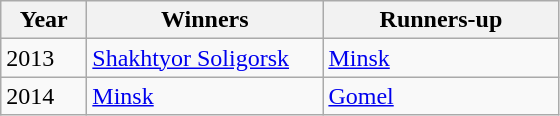<table class="wikitable">
<tr>
<th width=50>Year</th>
<th width=150>Winners</th>
<th width=150>Runners-up</th>
</tr>
<tr>
<td>2013</td>
<td><a href='#'>Shakhtyor Soligorsk</a></td>
<td><a href='#'>Minsk</a></td>
</tr>
<tr>
<td>2014</td>
<td><a href='#'>Minsk</a></td>
<td><a href='#'>Gomel</a></td>
</tr>
</table>
